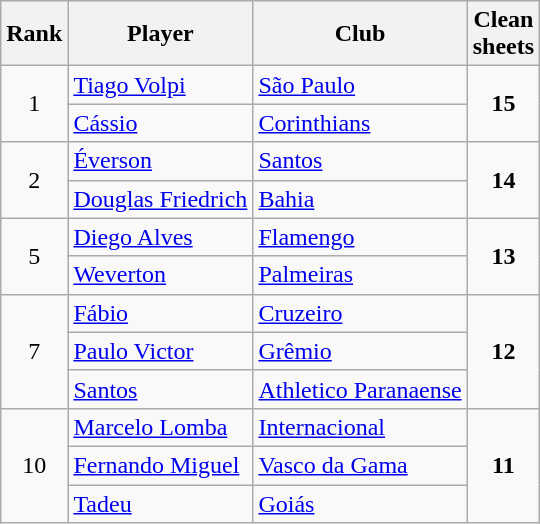<table class="wikitable" style="text-align:center">
<tr>
<th>Rank</th>
<th>Player</th>
<th>Club</th>
<th>Clean<br>sheets</th>
</tr>
<tr>
<td rowspan="2">1</td>
<td align="left"> <a href='#'>Tiago Volpi</a></td>
<td align="left"><a href='#'>São Paulo</a></td>
<td rowspan="2"><strong>15</strong></td>
</tr>
<tr>
<td align="left"> <a href='#'>Cássio</a></td>
<td align="left"><a href='#'>Corinthians</a></td>
</tr>
<tr>
<td rowspan="2">2</td>
<td align="left"> <a href='#'>Éverson</a></td>
<td align="left"><a href='#'>Santos</a></td>
<td rowspan="2"><strong>14</strong></td>
</tr>
<tr>
<td align="left"> <a href='#'>Douglas Friedrich</a></td>
<td align="left"><a href='#'>Bahia</a></td>
</tr>
<tr>
<td rowspan="2">5</td>
<td align="left"> <a href='#'>Diego Alves</a></td>
<td align="left"><a href='#'>Flamengo</a></td>
<td rowspan="2"><strong>13</strong></td>
</tr>
<tr>
<td align="left"> <a href='#'>Weverton</a></td>
<td align="left"><a href='#'>Palmeiras</a></td>
</tr>
<tr>
<td rowspan="3">7</td>
<td align="left"> <a href='#'>Fábio</a></td>
<td align="left"><a href='#'>Cruzeiro</a></td>
<td rowspan="3"><strong>12</strong></td>
</tr>
<tr>
<td align="left"> <a href='#'>Paulo Victor</a></td>
<td align="left"><a href='#'>Grêmio</a></td>
</tr>
<tr>
<td align="left"> <a href='#'>Santos</a></td>
<td align="left"><a href='#'>Athletico Paranaense</a></td>
</tr>
<tr>
<td rowspan="3">10</td>
<td align="left"> <a href='#'>Marcelo Lomba</a></td>
<td align="left"><a href='#'>Internacional</a></td>
<td rowspan="3"><strong>11</strong></td>
</tr>
<tr>
<td align="left"> <a href='#'>Fernando Miguel</a></td>
<td align="left"><a href='#'>Vasco da Gama</a></td>
</tr>
<tr>
<td align="left"> <a href='#'>Tadeu</a></td>
<td align="left"><a href='#'>Goiás</a></td>
</tr>
</table>
